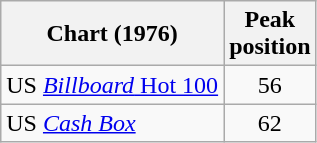<table class="wikitable sortable">
<tr>
<th>Chart (1976)</th>
<th>Peak<br>position</th>
</tr>
<tr>
<td>US <a href='#'><em>Billboard</em> Hot 100</a></td>
<td align="center">56</td>
</tr>
<tr>
<td>US <em><a href='#'>Cash Box</a></em></td>
<td align="center">62</td>
</tr>
</table>
